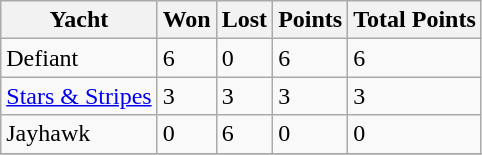<table class="wikitable">
<tr>
<th>Yacht</th>
<th>Won</th>
<th>Lost</th>
<th>Points</th>
<th>Total Points</th>
</tr>
<tr>
<td>Defiant</td>
<td>6</td>
<td>0</td>
<td>6</td>
<td>6</td>
</tr>
<tr>
<td><a href='#'>Stars & Stripes</a></td>
<td>3</td>
<td>3</td>
<td>3</td>
<td>3</td>
</tr>
<tr>
<td>Jayhawk</td>
<td>0</td>
<td>6</td>
<td>0</td>
<td>0</td>
</tr>
<tr>
</tr>
</table>
